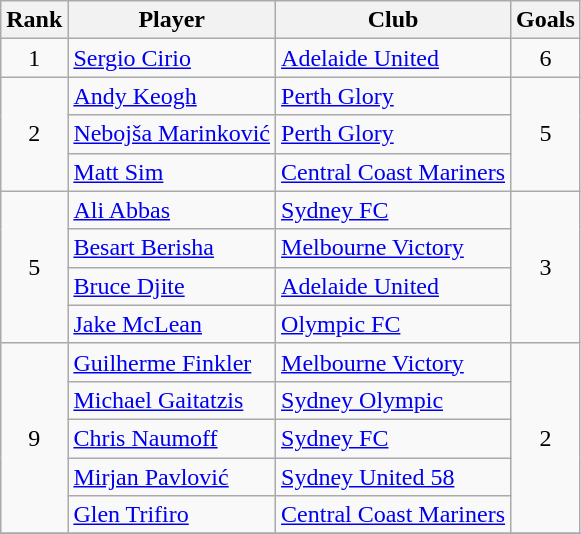<table class="wikitable" style="text-align:center">
<tr>
<th>Rank</th>
<th>Player</th>
<th>Club</th>
<th>Goals</th>
</tr>
<tr>
<td rowspan=1>1</td>
<td align=left> <a href='#'>Sergio Cirio</a></td>
<td align=left><a href='#'>Adelaide United</a></td>
<td>6</td>
</tr>
<tr>
<td rowspan=3>2</td>
<td align=left> <a href='#'>Andy Keogh</a></td>
<td align=left><a href='#'>Perth Glory</a></td>
<td rowspan=3>5</td>
</tr>
<tr>
<td align=left> <a href='#'>Nebojša Marinković</a></td>
<td align=left><a href='#'>Perth Glory</a></td>
</tr>
<tr>
<td align=left> <a href='#'>Matt Sim</a></td>
<td align=left><a href='#'>Central Coast Mariners</a></td>
</tr>
<tr>
<td rowspan=4>5</td>
<td align=left> <a href='#'>Ali Abbas</a></td>
<td align=left><a href='#'>Sydney FC</a></td>
<td rowspan=4>3</td>
</tr>
<tr>
<td align=left> <a href='#'>Besart Berisha</a></td>
<td align=left><a href='#'>Melbourne Victory</a></td>
</tr>
<tr>
<td align=left> <a href='#'>Bruce Djite</a></td>
<td align=left><a href='#'>Adelaide United</a></td>
</tr>
<tr>
<td align=left> <a href='#'>Jake McLean</a></td>
<td align=left><a href='#'>Olympic FC</a></td>
</tr>
<tr>
<td rowspan=5>9</td>
<td align=left> <a href='#'>Guilherme Finkler</a></td>
<td align=left><a href='#'>Melbourne Victory</a></td>
<td rowspan=5>2</td>
</tr>
<tr>
<td align=left> <a href='#'>Michael Gaitatzis</a></td>
<td align=left><a href='#'>Sydney Olympic</a></td>
</tr>
<tr>
<td align=left> <a href='#'>Chris Naumoff</a></td>
<td align=left><a href='#'>Sydney FC</a></td>
</tr>
<tr>
<td align=left> <a href='#'>Mirjan Pavlović</a></td>
<td align=left><a href='#'>Sydney United 58</a></td>
</tr>
<tr>
<td align=left> <a href='#'>Glen Trifiro</a></td>
<td align=left><a href='#'>Central Coast Mariners</a></td>
</tr>
<tr>
</tr>
</table>
